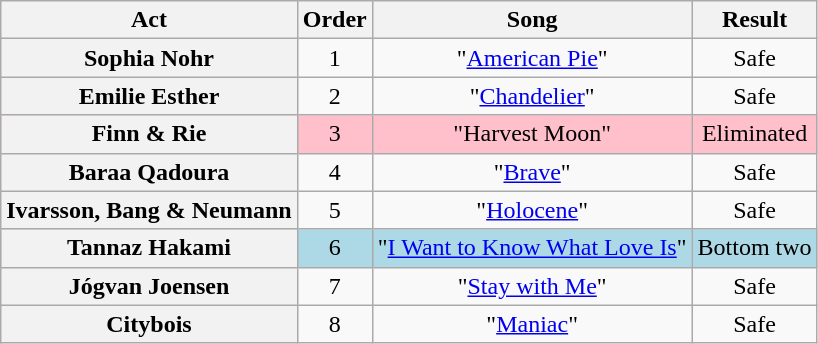<table class="wikitable plainrowheaders" style="text-align:center;">
<tr>
<th scope="col">Act</th>
<th scope="col">Order</th>
<th scope="col">Song</th>
<th scope="col">Result</th>
</tr>
<tr>
<th scope=row>Sophia Nohr</th>
<td>1</td>
<td>"<a href='#'>American Pie</a>"</td>
<td>Safe</td>
</tr>
<tr>
<th scope=row>Emilie Esther</th>
<td>2</td>
<td>"<a href='#'>Chandelier</a>"</td>
<td>Safe</td>
</tr>
<tr style="background:pink;">
<th scope=row>Finn & Rie</th>
<td>3</td>
<td>"Harvest Moon"</td>
<td>Eliminated</td>
</tr>
<tr>
<th scope=row>Baraa Qadoura</th>
<td>4</td>
<td>"<a href='#'>Brave</a>"</td>
<td>Safe</td>
</tr>
<tr>
<th scope=row>Ivarsson, Bang & Neumann</th>
<td>5</td>
<td>"<a href='#'>Holocene</a>"</td>
<td>Safe</td>
</tr>
<tr style="background:lightblue;">
<th scope=row>Tannaz Hakami</th>
<td>6</td>
<td>"<a href='#'>I Want to Know What Love Is</a>"</td>
<td>Bottom two</td>
</tr>
<tr>
<th scope=row>Jógvan Joensen</th>
<td>7</td>
<td>"<a href='#'>Stay with Me</a>"</td>
<td>Safe</td>
</tr>
<tr>
<th scope=row>Citybois</th>
<td>8</td>
<td>"<a href='#'>Maniac</a>"</td>
<td>Safe</td>
</tr>
</table>
